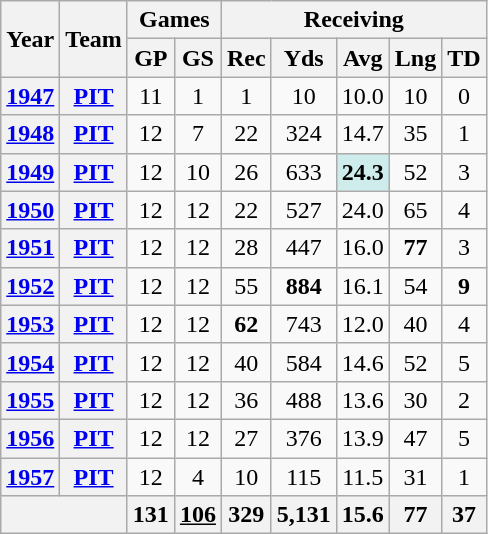<table class="wikitable" style="text-align:center;">
<tr>
<th rowspan="2">Year</th>
<th rowspan="2">Team</th>
<th colspan="2">Games</th>
<th colspan="5">Receiving</th>
</tr>
<tr>
<th>GP</th>
<th>GS</th>
<th>Rec</th>
<th>Yds</th>
<th>Avg</th>
<th>Lng</th>
<th>TD</th>
</tr>
<tr>
<th><a href='#'>1947</a></th>
<th><a href='#'>PIT</a></th>
<td>11</td>
<td>1</td>
<td>1</td>
<td>10</td>
<td>10.0</td>
<td>10</td>
<td>0</td>
</tr>
<tr>
<th><a href='#'>1948</a></th>
<th><a href='#'>PIT</a></th>
<td>12</td>
<td>7</td>
<td>22</td>
<td>324</td>
<td>14.7</td>
<td>35</td>
<td>1</td>
</tr>
<tr>
<th><a href='#'>1949</a></th>
<th><a href='#'>PIT</a></th>
<td>12</td>
<td>10</td>
<td>26</td>
<td>633</td>
<td style="background:#cfecec;"><strong>24.3</strong></td>
<td>52</td>
<td>3</td>
</tr>
<tr>
<th><a href='#'>1950</a></th>
<th><a href='#'>PIT</a></th>
<td>12</td>
<td>12</td>
<td>22</td>
<td>527</td>
<td>24.0</td>
<td>65</td>
<td>4</td>
</tr>
<tr>
<th><a href='#'>1951</a></th>
<th><a href='#'>PIT</a></th>
<td>12</td>
<td>12</td>
<td>28</td>
<td>447</td>
<td>16.0</td>
<td><strong>77</strong></td>
<td>3</td>
</tr>
<tr>
<th><a href='#'>1952</a></th>
<th><a href='#'>PIT</a></th>
<td>12</td>
<td>12</td>
<td>55</td>
<td><strong>884</strong></td>
<td>16.1</td>
<td>54</td>
<td><strong>9</strong></td>
</tr>
<tr>
<th><a href='#'>1953</a></th>
<th><a href='#'>PIT</a></th>
<td>12</td>
<td>12</td>
<td><strong>62</strong></td>
<td>743</td>
<td>12.0</td>
<td>40</td>
<td>4</td>
</tr>
<tr>
<th><a href='#'>1954</a></th>
<th><a href='#'>PIT</a></th>
<td>12</td>
<td>12</td>
<td>40</td>
<td>584</td>
<td>14.6</td>
<td>52</td>
<td>5</td>
</tr>
<tr>
<th><a href='#'>1955</a></th>
<th><a href='#'>PIT</a></th>
<td>12</td>
<td>12</td>
<td>36</td>
<td>488</td>
<td>13.6</td>
<td>30</td>
<td>2</td>
</tr>
<tr>
<th><a href='#'>1956</a></th>
<th><a href='#'>PIT</a></th>
<td>12</td>
<td>12</td>
<td>27</td>
<td>376</td>
<td>13.9</td>
<td>47</td>
<td>5</td>
</tr>
<tr>
<th><a href='#'>1957</a></th>
<th><a href='#'>PIT</a></th>
<td>12</td>
<td>4</td>
<td>10</td>
<td>115</td>
<td>11.5</td>
<td>31</td>
<td>1</td>
</tr>
<tr>
<th colspan="2"></th>
<th>131</th>
<th><u>106</u></th>
<th>329</th>
<th>5,131</th>
<th>15.6</th>
<th>77</th>
<th>37</th>
</tr>
</table>
